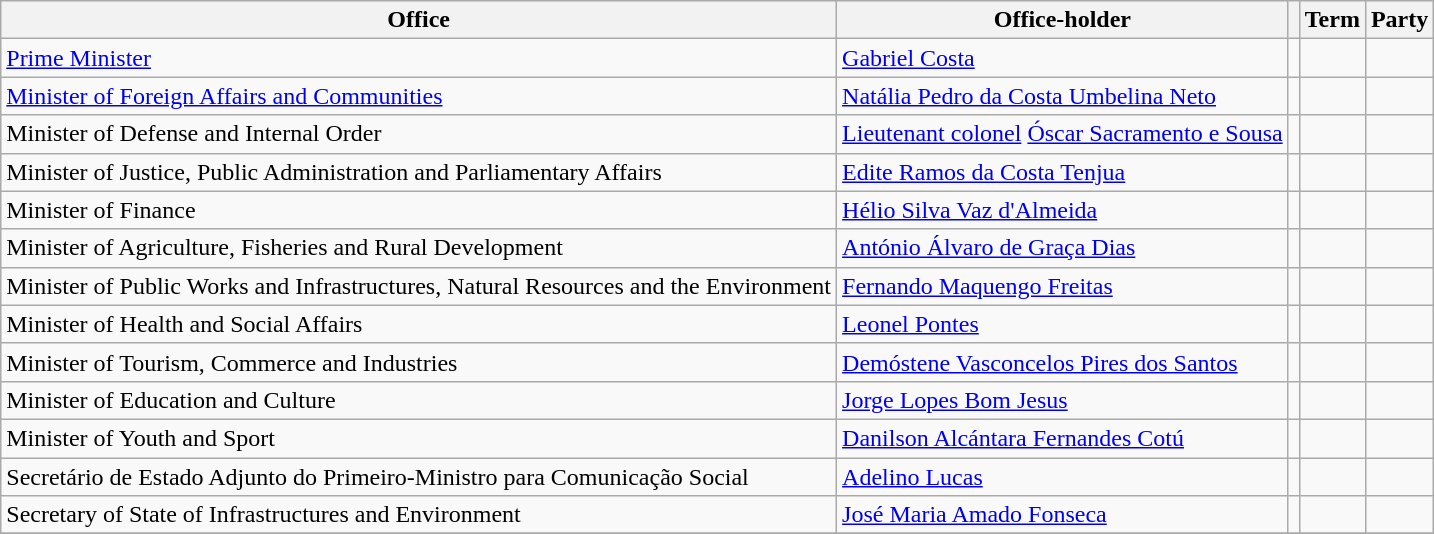<table class="wikitable sortable">
<tr>
<th>Office</th>
<th>Office-holder</th>
<th></th>
<th>Term</th>
<th>Party</th>
</tr>
<tr>
<td><a href='#'>Prime Minister</a></td>
<td><a href='#'>Gabriel Costa</a></td>
<td></td>
<td></td>
<td></td>
</tr>
<tr>
<td><a href='#'>Minister of Foreign Affairs and Communities</a></td>
<td><a href='#'>Natália Pedro da Costa Umbelina Neto</a></td>
<td></td>
<td></td>
<td></td>
</tr>
<tr>
<td>Minister of Defense and Internal Order</td>
<td><a href='#'>Lieutenant colonel</a> <a href='#'>Óscar Sacramento e Sousa</a></td>
<td></td>
<td></td>
<td></td>
</tr>
<tr>
<td>Minister of Justice, Public Administration and Parliamentary Affairs</td>
<td><a href='#'>Edite Ramos da Costa Tenjua</a></td>
<td></td>
<td></td>
<td></td>
</tr>
<tr>
<td>Minister of Finance</td>
<td><a href='#'>Hélio Silva Vaz d'Almeida</a></td>
<td></td>
<td></td>
<td></td>
</tr>
<tr>
<td>Minister of Agriculture, Fisheries and Rural Development</td>
<td><a href='#'>António Álvaro de Graça Dias</a></td>
<td></td>
<td></td>
<td></td>
</tr>
<tr>
<td>Minister of Public Works and Infrastructures, Natural Resources and the Environment</td>
<td><a href='#'>Fernando Maquengo Freitas</a></td>
<td></td>
<td></td>
<td></td>
</tr>
<tr>
<td>Minister of Health and Social Affairs</td>
<td><a href='#'>Leonel Pontes</a></td>
<td></td>
<td></td>
<td></td>
</tr>
<tr>
<td>Minister of Tourism, Commerce and Industries</td>
<td><a href='#'>Demóstene Vasconcelos Pires dos Santos</a></td>
<td></td>
<td></td>
<td></td>
</tr>
<tr>
<td>Minister of Education and Culture</td>
<td><a href='#'>Jorge Lopes Bom Jesus</a></td>
<td></td>
<td></td>
<td></td>
</tr>
<tr>
<td>Minister of Youth and Sport</td>
<td><a href='#'>Danilson Alcántara Fernandes Cotú</a></td>
<td></td>
<td></td>
<td></td>
</tr>
<tr>
<td>Secretário de Estado Adjunto do Primeiro-Ministro para Comunicação Social</td>
<td><a href='#'>Adelino Lucas</a></td>
<td></td>
<td></td>
<td></td>
</tr>
<tr>
<td>Secretary of State of Infrastructures and Environment</td>
<td><a href='#'>José Maria Amado Fonseca</a></td>
<td></td>
<td></td>
<td></td>
</tr>
<tr>
</tr>
</table>
